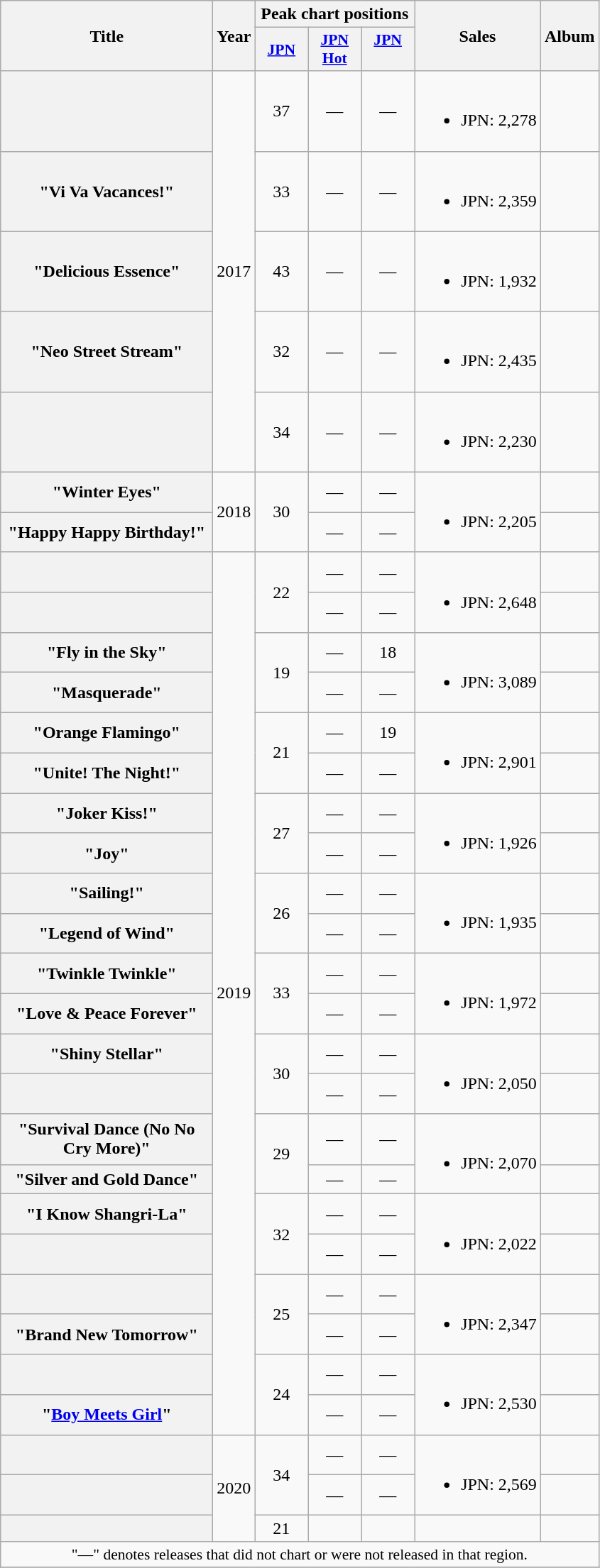<table class="wikitable plainrowheaders" style="text-align:center;">
<tr>
<th scope="col" rowspan="2" style="width:12em;">Title</th>
<th scope="col" rowspan="2">Year</th>
<th scope="col" colspan="3">Peak chart positions</th>
<th scope="col" rowspan="2">Sales<br></th>
<th scope="col" rowspan="2">Album</th>
</tr>
<tr>
<th scope="col" style="width:3em;font-size:90%;"><a href='#'>JPN</a><br></th>
<th scope="col" style="width:3em;font-size:90%;"><a href='#'>JPN<br>Hot</a></th>
<th scope="col" style="width:3em;font-size:90%;"><a href='#'>JPN<br></a><br></th>
</tr>
<tr>
<th scope="row"></th>
<td rowspan="5">2017</td>
<td>37</td>
<td>—</td>
<td>—</td>
<td><br><ul><li>JPN: 2,278</li></ul></td>
<td></td>
</tr>
<tr>
<th scope="row">"Vi Va Vacances!"</th>
<td>33</td>
<td>—</td>
<td>—</td>
<td><br><ul><li>JPN: 2,359</li></ul></td>
<td></td>
</tr>
<tr>
<th scope="row">"Delicious Essence"</th>
<td>43</td>
<td>—</td>
<td>—</td>
<td><br><ul><li>JPN: 1,932</li></ul></td>
<td></td>
</tr>
<tr>
<th scope="row">"Neo Street Stream"</th>
<td>32</td>
<td>—</td>
<td>—</td>
<td><br><ul><li>JPN: 2,435</li></ul></td>
<td></td>
</tr>
<tr>
<th scope="row"></th>
<td>34</td>
<td>—</td>
<td>—</td>
<td><br><ul><li>JPN: 2,230</li></ul></td>
<td></td>
</tr>
<tr>
<th scope="row">"Winter Eyes"</th>
<td rowspan="2">2018</td>
<td rowspan="2">30</td>
<td>—</td>
<td>—</td>
<td rowspan="2"><br><ul><li>JPN: 2,205</li></ul></td>
<td></td>
</tr>
<tr>
<th scope="row">"Happy Happy Birthday!"</th>
<td>—</td>
<td>—</td>
<td></td>
</tr>
<tr>
<th scope="row"></th>
<td rowspan="22">2019</td>
<td rowspan="2">22</td>
<td>—</td>
<td>—</td>
<td rowspan="2"><br><ul><li>JPN: 2,648</li></ul></td>
<td></td>
</tr>
<tr>
<th scope="row"></th>
<td>—</td>
<td>—</td>
<td></td>
</tr>
<tr>
<th scope="row">"Fly in the Sky"</th>
<td rowspan="2">19</td>
<td>—</td>
<td>18</td>
<td rowspan="2"><br><ul><li>JPN: 3,089</li></ul></td>
<td></td>
</tr>
<tr>
<th scope="row">"Masquerade"</th>
<td>—</td>
<td>—</td>
<td></td>
</tr>
<tr>
<th scope="row">"Orange Flamingo"</th>
<td rowspan="2">21</td>
<td>—</td>
<td>19</td>
<td rowspan="2"><br><ul><li>JPN: 2,901</li></ul></td>
<td></td>
</tr>
<tr>
<th scope="row">"Unite! The Night!"</th>
<td>—</td>
<td>—</td>
<td></td>
</tr>
<tr>
<th scope="row">"Joker Kiss!"</th>
<td rowspan="2">27</td>
<td>—</td>
<td>—</td>
<td rowspan="2"><br><ul><li>JPN: 1,926</li></ul></td>
<td></td>
</tr>
<tr>
<th scope="row">"Joy"</th>
<td>—</td>
<td>—</td>
<td></td>
</tr>
<tr>
<th scope="row">"Sailing!"</th>
<td rowspan="2">26</td>
<td>—</td>
<td>—</td>
<td rowspan="2"><br><ul><li>JPN: 1,935</li></ul></td>
<td></td>
</tr>
<tr>
<th scope="row">"Legend of Wind"</th>
<td>—</td>
<td>—</td>
<td></td>
</tr>
<tr>
<th scope="row">"Twinkle Twinkle"</th>
<td rowspan="2">33</td>
<td>—</td>
<td>—</td>
<td rowspan="2"><br><ul><li>JPN: 1,972</li></ul></td>
<td></td>
</tr>
<tr>
<th scope="row">"Love & Peace Forever"</th>
<td>—</td>
<td>—</td>
<td></td>
</tr>
<tr>
<th scope="row">"Shiny Stellar"</th>
<td rowspan="2">30</td>
<td>—</td>
<td>—</td>
<td rowspan="2"><br><ul><li>JPN: 2,050</li></ul></td>
<td></td>
</tr>
<tr>
<th scope="row"></th>
<td>—</td>
<td>—</td>
<td></td>
</tr>
<tr>
<th scope="row">"Survival Dance (No No Cry More)"</th>
<td rowspan="2">29</td>
<td>—</td>
<td>—</td>
<td rowspan="2"><br><ul><li>JPN: 2,070</li></ul></td>
<td></td>
</tr>
<tr>
<th scope="row">"Silver and Gold Dance"</th>
<td>—</td>
<td>—</td>
<td></td>
</tr>
<tr>
<th scope="row">"I Know Shangri-La"</th>
<td rowspan="2">32</td>
<td>—</td>
<td>—</td>
<td rowspan="2"><br><ul><li>JPN: 2,022</li></ul></td>
<td></td>
</tr>
<tr>
<th scope="row"></th>
<td>—</td>
<td>—</td>
<td></td>
</tr>
<tr>
<th scope="row"></th>
<td rowspan="2">25</td>
<td>—</td>
<td>—</td>
<td rowspan="2"><br><ul><li>JPN: 2,347</li></ul></td>
<td></td>
</tr>
<tr>
<th scope="row">"Brand New Tomorrow"</th>
<td>—</td>
<td>—</td>
<td></td>
</tr>
<tr>
<th scope="row"></th>
<td rowspan="2">24</td>
<td>—</td>
<td>—</td>
<td rowspan="2"><br><ul><li>JPN: 2,530</li></ul></td>
<td></td>
</tr>
<tr>
<th scope="row">"<a href='#'>Boy Meets Girl</a>"</th>
<td>—</td>
<td>—</td>
<td></td>
</tr>
<tr>
<th scope="row"></th>
<td rowspan="3">2020</td>
<td rowspan="2">34</td>
<td>—</td>
<td>—</td>
<td rowspan="2"><br><ul><li>JPN: 2,569</li></ul></td>
<td></td>
</tr>
<tr>
<th scope="row"></th>
<td>—</td>
<td>—</td>
<td></td>
</tr>
<tr>
<th scope="row"></th>
<td>21</td>
<td></td>
<td></td>
<td></td>
<td></td>
</tr>
<tr>
<td colspan="7" style="font-size:90%;">"—" denotes releases that did not chart or were not released in that region.</td>
</tr>
<tr>
</tr>
</table>
